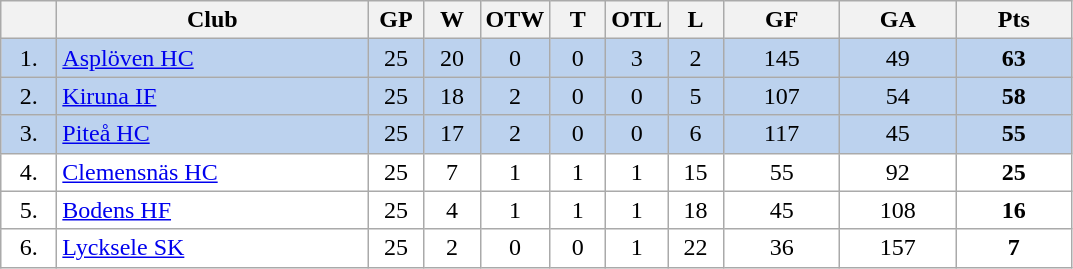<table class="wikitable">
<tr>
<th width="30"></th>
<th width="200">Club</th>
<th width="30">GP</th>
<th width="30">W</th>
<th width="30">OTW</th>
<th width="30">T</th>
<th width="30">OTL</th>
<th width="30">L</th>
<th width="70">GF</th>
<th width="70">GA</th>
<th width="70">Pts</th>
</tr>
<tr bgcolor="#BCD2EE" align="center">
<td>1.</td>
<td align="left"><a href='#'>Asplöven HC</a></td>
<td>25</td>
<td>20</td>
<td>0</td>
<td>0</td>
<td>3</td>
<td>2</td>
<td>145</td>
<td>49</td>
<td><strong>63</strong></td>
</tr>
<tr bgcolor="#BCD2EE" align="center">
<td>2.</td>
<td align="left"><a href='#'>Kiruna IF</a></td>
<td>25</td>
<td>18</td>
<td>2</td>
<td>0</td>
<td>0</td>
<td>5</td>
<td>107</td>
<td>54</td>
<td><strong>58</strong></td>
</tr>
<tr bgcolor="#BCD2EE" align="center">
<td>3.</td>
<td align="left"><a href='#'>Piteå HC</a></td>
<td>25</td>
<td>17</td>
<td>2</td>
<td>0</td>
<td>0</td>
<td>6</td>
<td>117</td>
<td>45</td>
<td><strong>55</strong></td>
</tr>
<tr bgcolor="#FFFFFF" align="center">
<td>4.</td>
<td align="left"><a href='#'>Clemensnäs HC</a></td>
<td>25</td>
<td>7</td>
<td>1</td>
<td>1</td>
<td>1</td>
<td>15</td>
<td>55</td>
<td>92</td>
<td><strong>25</strong></td>
</tr>
<tr bgcolor="#FFFFFF" align="center">
<td>5.</td>
<td align="left"><a href='#'>Bodens HF</a></td>
<td>25</td>
<td>4</td>
<td>1</td>
<td>1</td>
<td>1</td>
<td>18</td>
<td>45</td>
<td>108</td>
<td><strong>16</strong></td>
</tr>
<tr bgcolor="#FFFFFF" align="center">
<td>6.</td>
<td align="left"><a href='#'>Lycksele SK</a></td>
<td>25</td>
<td>2</td>
<td>0</td>
<td>0</td>
<td>1</td>
<td>22</td>
<td>36</td>
<td>157</td>
<td><strong>7</strong></td>
</tr>
</table>
